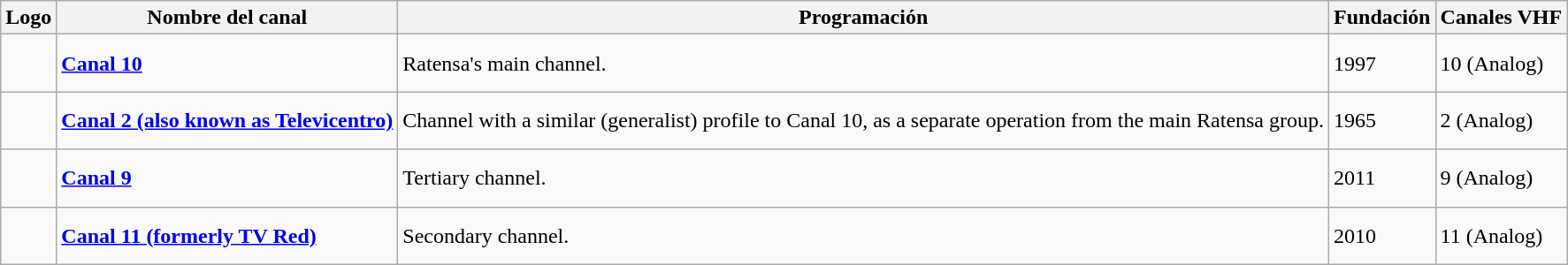<table class="wikitable">
<tr>
<th><strong>Logo</strong></th>
<th><strong>Nombre del canal</strong></th>
<th><strong>Programación</strong></th>
<th><strong>Fundación</strong></th>
<th><strong>Canales VHF</strong></th>
</tr>
<tr>
<td><br><br></td>
<td><strong><a href='#'>Canal 10</a></strong></td>
<td>Ratensa's main channel.</td>
<td>1997</td>
<td>10 (Analog)</td>
</tr>
<tr>
<td><br><br></td>
<td><strong><a href='#'>Canal 2 (also known as Televicentro)</a></strong></td>
<td>Channel with a similar (generalist) profile to Canal 10, as a separate operation from the main Ratensa group.</td>
<td>1965</td>
<td>2 (Analog)</td>
</tr>
<tr>
<td><br> <br></td>
<td><strong><a href='#'>Canal 9</a></strong></td>
<td>Tertiary channel.</td>
<td>2011</td>
<td>9 (Analog)</td>
</tr>
<tr>
<td><br><br></td>
<td><strong><a href='#'>Canal 11 (formerly TV Red)</a></strong></td>
<td>Secondary channel.</td>
<td>2010</td>
<td>11 (Analog)</td>
</tr>
</table>
